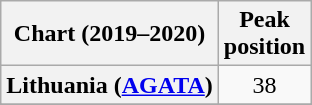<table class="wikitable sortable plainrowheaders" style="text-align:center;">
<tr>
<th scope="col">Chart (2019–2020)</th>
<th scope="col">Peak<br>position</th>
</tr>
<tr>
<th scope="row">Lithuania (<a href='#'>AGATA</a>)</th>
<td>38</td>
</tr>
<tr>
</tr>
<tr>
</tr>
<tr>
</tr>
<tr>
</tr>
<tr>
</tr>
</table>
